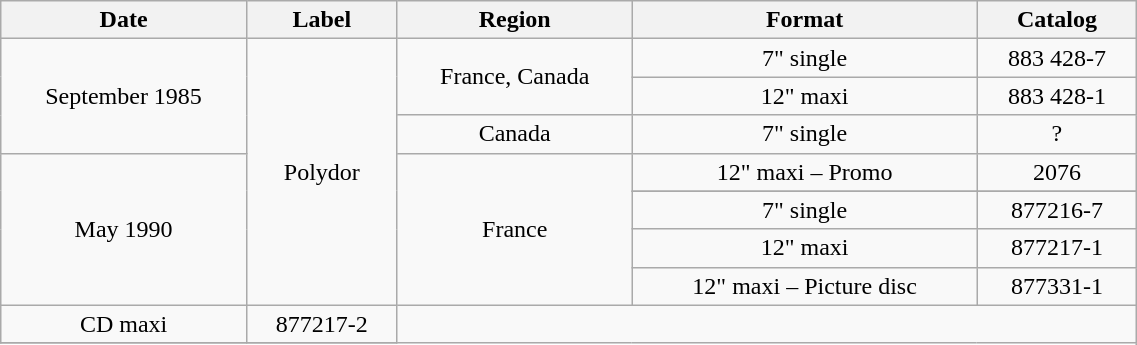<table class="wikitable" width="60%" border="1">
<tr>
<th>Date</th>
<th>Label</th>
<th>Region</th>
<th>Format</th>
<th>Catalog</th>
</tr>
<tr>
<td rowspan=3 align=center>September 1985</td>
<td rowspan=8 align=center>Polydor</td>
<td rowspan=2 align=center>France, Canada</td>
<td align=center>7" single</td>
<td align=center>883 428-7</td>
</tr>
<tr>
<td align=center>12" maxi</td>
<td align=center>883 428-1</td>
</tr>
<tr>
<td align=center>Canada</td>
<td align=center>7" single</td>
<td align=center>?</td>
</tr>
<tr>
<td rowspan=5 align=center>May 1990</td>
<td rowspan=5 align=center>France</td>
<td align=center>12" maxi – Promo</td>
<td align=center>2076</td>
</tr>
<tr>
</tr>
<tr>
<td align=center>7" single</td>
<td align=center>877216-7</td>
</tr>
<tr>
<td align=center>12" maxi</td>
<td align=center>877217-1</td>
</tr>
<tr>
<td align=center>12" maxi – Picture disc</td>
<td align=center>877331-1</td>
</tr>
<tr>
<td align=center>CD maxi</td>
<td align=center>877217-2</td>
</tr>
<tr>
</tr>
</table>
